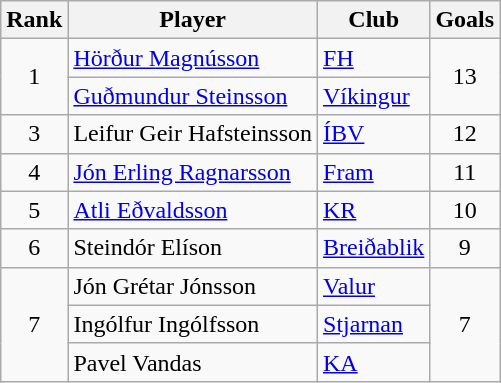<table class="wikitable" style="text-align:center;">
<tr>
<th>Rank</th>
<th>Player</th>
<th>Club</th>
<th>Goals</th>
</tr>
<tr>
<td rowspan=2>1</td>
<td align="left"> <a href='#'>Hörður Magnússon</a></td>
<td align="left"><a href='#'>FH</a></td>
<td rowspan=2>13</td>
</tr>
<tr>
<td align="left"> <a href='#'>Guðmundur Steinsson</a></td>
<td align="left"><a href='#'>Víkingur</a></td>
</tr>
<tr>
<td>3</td>
<td align="left"> Leifur Geir Hafsteinsson</td>
<td align="left"><a href='#'>ÍBV</a></td>
<td>12</td>
</tr>
<tr>
<td>4</td>
<td align="left"> <a href='#'>Jón Erling Ragnarsson</a></td>
<td align="left"><a href='#'>Fram</a></td>
<td>11</td>
</tr>
<tr>
<td>5</td>
<td align="left"> <a href='#'>Atli Eðvaldsson</a></td>
<td align="left"><a href='#'>KR</a></td>
<td>10</td>
</tr>
<tr>
<td>6</td>
<td align="left"> Steindór Elíson</td>
<td align="left"><a href='#'>Breiðablik</a></td>
<td>9</td>
</tr>
<tr>
<td rowspan=3>7</td>
<td align="left"> Jón Grétar Jónsson</td>
<td align="left"><a href='#'>Valur</a></td>
<td rowspan=3>7</td>
</tr>
<tr>
<td align="left"> Ingólfur Ingólfsson</td>
<td align="left"><a href='#'>Stjarnan</a></td>
</tr>
<tr>
<td align="left"> Pavel Vandas</td>
<td align="left"><a href='#'>KA</a></td>
</tr>
</table>
